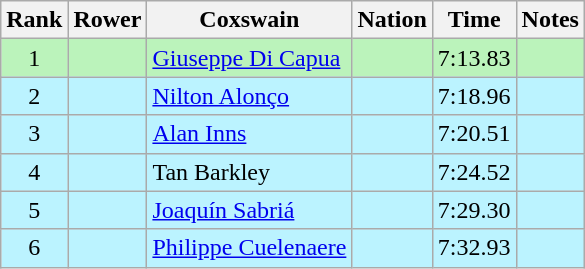<table class="wikitable sortable" style="text-align:center">
<tr>
<th>Rank</th>
<th>Rower</th>
<th>Coxswain</th>
<th>Nation</th>
<th>Time</th>
<th>Notes</th>
</tr>
<tr bgcolor=bbf3bb>
<td>1</td>
<td align=left data-sort-value="Abbagnale, Carmine"></td>
<td align=left data-sort-value="Di Capua, Giuseppe"><a href='#'>Giuseppe Di Capua</a></td>
<td align=left></td>
<td>7:13.83</td>
<td></td>
</tr>
<tr bgcolor=bbf3ff>
<td>2</td>
<td align=left data-sort-value="Neto, Ángelo Roso"></td>
<td align=left data-sort-value="Alonço, Nilton"><a href='#'>Nilton Alonço</a></td>
<td align=left></td>
<td>7:18.96</td>
<td></td>
</tr>
<tr bgcolor=bbf3ff>
<td>3</td>
<td align=left data-sort-value="Genziani, Adrian"></td>
<td align=left data-sort-value="Inns, Alan"><a href='#'>Alan Inns</a></td>
<td align=left></td>
<td>7:20.51</td>
<td></td>
</tr>
<tr bgcolor=bbf3ff>
<td>4</td>
<td align=left data-sort-value="Backer, Harold"></td>
<td align=left data-sort-value="Barkley, Tan">Tan Barkley</td>
<td align=left></td>
<td>7:24.52</td>
<td></td>
</tr>
<tr bgcolor=bbf3ff>
<td>5</td>
<td align=left data-sort-value="Bermúdez, José Manuel"></td>
<td align=left data-sort-value="Sabriá, Joaquín"><a href='#'>Joaquín Sabriá</a></td>
<td align=left></td>
<td>7:29.30</td>
<td></td>
</tr>
<tr bgcolor=bbf3ff>
<td>6</td>
<td align=left data-sort-value="Defraigne, Guy"></td>
<td align=left data-sort-value="Cuelenaere, Philippe"><a href='#'>Philippe Cuelenaere</a></td>
<td align=left></td>
<td>7:32.93</td>
<td></td>
</tr>
</table>
